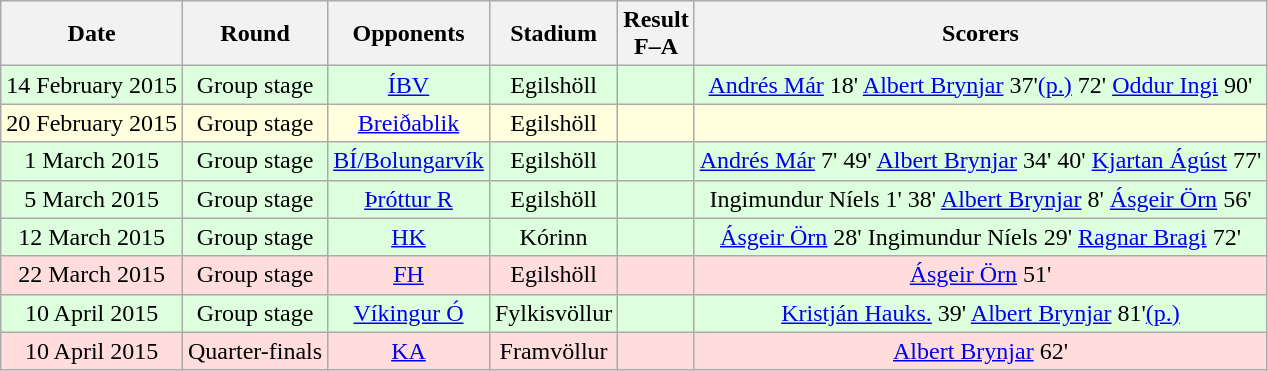<table class="wikitable" style="text-align:center">
<tr>
<th>Date</th>
<th>Round</th>
<th>Opponents</th>
<th>Stadium</th>
<th>Result<br>F–A</th>
<th>Scorers</th>
</tr>
<tr bgcolor="#ddffdd">
<td>14 February 2015</td>
<td>Group stage</td>
<td><a href='#'>ÍBV</a></td>
<td>Egilshöll</td>
<td></td>
<td><a href='#'>Andrés Már</a> 18' <a href='#'>Albert Brynjar</a> 37'<a href='#'>(p.)</a> 72' <a href='#'>Oddur Ingi</a> 90'</td>
</tr>
<tr bgcolor="#ffffdd">
<td>20 February 2015</td>
<td>Group stage</td>
<td><a href='#'>Breiðablik</a></td>
<td>Egilshöll</td>
<td></td>
<td></td>
</tr>
<tr bgcolor="#ddffdd">
<td>1 March 2015</td>
<td>Group stage</td>
<td><a href='#'>BÍ/Bolungarvík</a></td>
<td>Egilshöll</td>
<td></td>
<td><a href='#'>Andrés Már</a> 7' 49' <a href='#'>Albert Brynjar</a> 34' 40' <a href='#'>Kjartan Ágúst</a> 77'</td>
</tr>
<tr bgcolor="#ddffdd">
<td>5 March 2015</td>
<td>Group stage</td>
<td><a href='#'>Þróttur R</a></td>
<td>Egilshöll</td>
<td></td>
<td>Ingimundur Níels 1' 38' <a href='#'>Albert Brynjar</a> 8' <a href='#'>Ásgeir Örn</a> 56'</td>
</tr>
<tr bgcolor="#ddffdd">
<td>12 March 2015</td>
<td>Group stage</td>
<td><a href='#'>HK</a></td>
<td>Kórinn</td>
<td></td>
<td><a href='#'>Ásgeir Örn</a> 28' Ingimundur Níels 29' <a href='#'>Ragnar Bragi</a> 72'</td>
</tr>
<tr bgcolor="#ffdddd">
<td>22 March 2015</td>
<td>Group stage</td>
<td><a href='#'>FH</a></td>
<td>Egilshöll</td>
<td></td>
<td><a href='#'>Ásgeir Örn</a> 51'</td>
</tr>
<tr bgcolor="#ddffdd">
<td>10 April 2015</td>
<td>Group stage</td>
<td><a href='#'>Víkingur Ó</a></td>
<td>Fylkisvöllur</td>
<td></td>
<td><a href='#'>Kristján Hauks.</a> 39' <a href='#'>Albert Brynjar</a> 81'<a href='#'>(p.)</a></td>
</tr>
<tr bgcolor="#ffdddd">
<td>10 April 2015</td>
<td>Quarter-finals</td>
<td><a href='#'>KA</a></td>
<td>Framvöllur</td>
<td></td>
<td><a href='#'>Albert Brynjar</a> 62'</td>
</tr>
</table>
